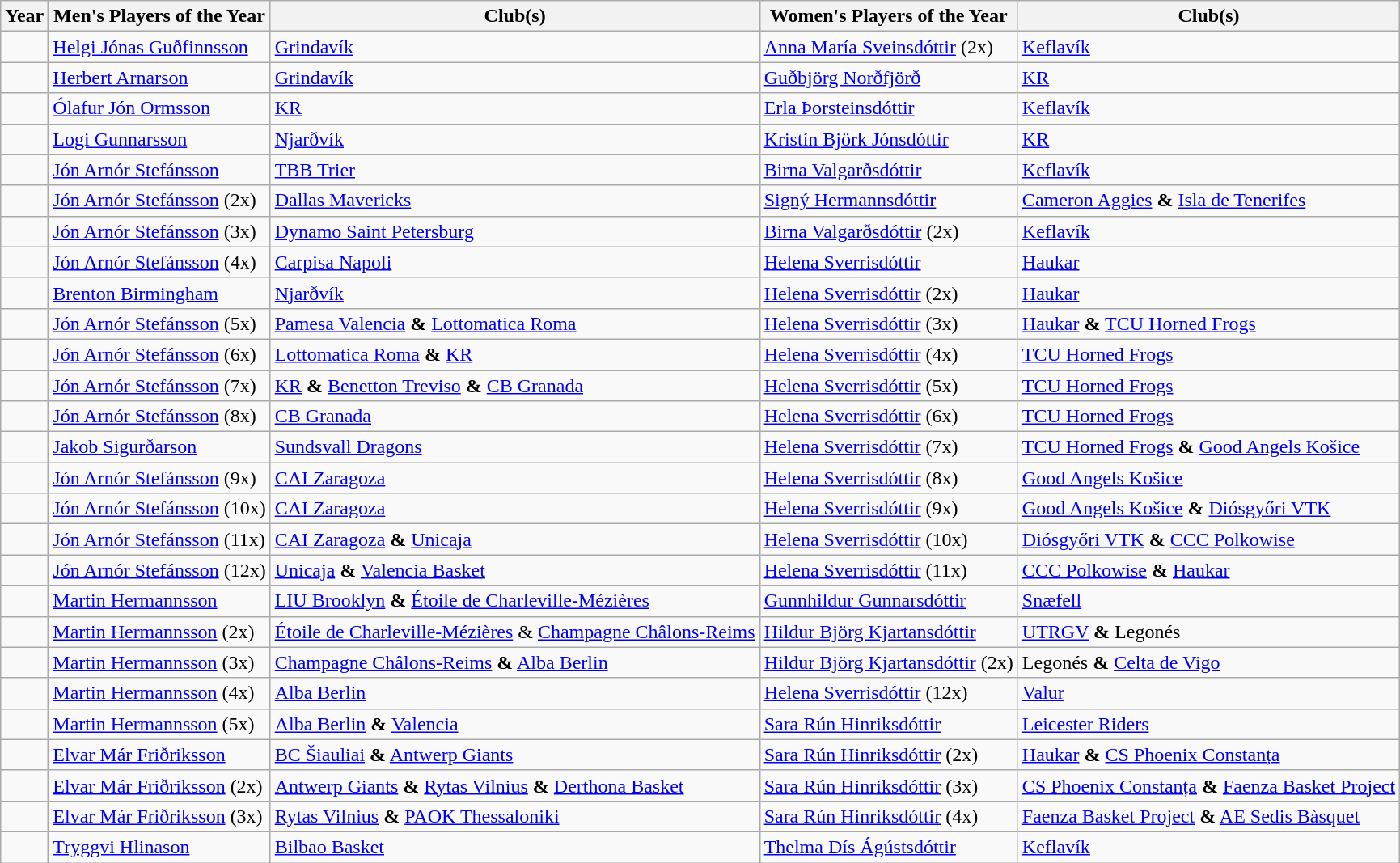<table class="wikitable sortable">
<tr>
<th>Year</th>
<th>Men's Players of the Year</th>
<th>Club(s)</th>
<th>Women's Players of the Year</th>
<th>Club(s)</th>
</tr>
<tr>
<td></td>
<td><a href='#'>Helgi Jónas Guðfinnsson</a></td>
<td> <a href='#'>Grindavík</a></td>
<td><a href='#'>Anna María Sveinsdóttir</a> (2x)</td>
<td> <a href='#'>Keflavík</a></td>
</tr>
<tr>
<td></td>
<td><a href='#'>Herbert Arnarson</a></td>
<td> <a href='#'>Grindavík</a></td>
<td><a href='#'>Guðbjörg Norðfjörð</a></td>
<td> <a href='#'>KR</a></td>
</tr>
<tr>
<td></td>
<td><a href='#'>Ólafur Jón Ormsson</a></td>
<td> <a href='#'>KR</a></td>
<td><a href='#'>Erla Þorsteinsdóttir</a></td>
<td> <a href='#'>Keflavík</a></td>
</tr>
<tr>
<td></td>
<td><a href='#'>Logi Gunnarsson</a></td>
<td> <a href='#'>Njarðvík</a></td>
<td><a href='#'>Kristín Björk Jónsdóttir</a></td>
<td> <a href='#'>KR</a></td>
</tr>
<tr>
<td></td>
<td><a href='#'>Jón Arnór Stefánsson</a></td>
<td> <a href='#'>TBB Trier</a></td>
<td><a href='#'>Birna Valgarðsdóttir</a></td>
<td> <a href='#'>Keflavík</a></td>
</tr>
<tr>
<td></td>
<td><a href='#'>Jón Arnór Stefánsson</a> (2x)</td>
<td> <a href='#'>Dallas Mavericks</a></td>
<td><a href='#'>Signý Hermannsdóttir</a></td>
<td> <a href='#'>Cameron Aggies</a> <strong>&</strong>  <a href='#'>Isla de Tenerifes</a></td>
</tr>
<tr>
<td></td>
<td><a href='#'>Jón Arnór Stefánsson</a> (3x)</td>
<td> <a href='#'>Dynamo Saint Petersburg</a></td>
<td><a href='#'>Birna Valgarðsdóttir</a> (2x)</td>
<td> <a href='#'>Keflavík</a></td>
</tr>
<tr>
<td></td>
<td><a href='#'>Jón Arnór Stefánsson</a> (4x)</td>
<td> <a href='#'>Carpisa Napoli</a></td>
<td><a href='#'>Helena Sverrisdóttir</a></td>
<td> <a href='#'>Haukar</a></td>
</tr>
<tr>
<td></td>
<td><a href='#'>Brenton Birmingham</a></td>
<td> <a href='#'>Njarðvík</a></td>
<td><a href='#'>Helena Sverrisdóttir</a> (2x)</td>
<td> <a href='#'>Haukar</a></td>
</tr>
<tr>
<td></td>
<td><a href='#'>Jón Arnór Stefánsson</a> (5x)</td>
<td> <a href='#'>Pamesa Valencia</a> <strong>&</strong>  <a href='#'>Lottomatica Roma</a></td>
<td><a href='#'>Helena Sverrisdóttir</a> (3x)</td>
<td> <a href='#'>Haukar</a> <strong>&</strong>  <a href='#'>TCU Horned Frogs</a></td>
</tr>
<tr>
<td></td>
<td><a href='#'>Jón Arnór Stefánsson</a> (6x)</td>
<td> <a href='#'>Lottomatica Roma</a> <strong>&</strong>  <a href='#'>KR</a></td>
<td><a href='#'>Helena Sverrisdóttir</a> (4x)</td>
<td> <a href='#'>TCU Horned Frogs</a></td>
</tr>
<tr>
<td></td>
<td><a href='#'>Jón Arnór Stefánsson</a> (7x)</td>
<td> <a href='#'>KR</a> <strong>&</strong>  <a href='#'>Benetton Treviso</a> <strong>&</strong>  <a href='#'>CB Granada</a></td>
<td><a href='#'>Helena Sverrisdóttir</a>  (5x)</td>
<td> <a href='#'>TCU Horned Frogs</a></td>
</tr>
<tr>
<td></td>
<td><a href='#'>Jón Arnór Stefánsson</a> (8x)</td>
<td> <a href='#'>CB Granada</a></td>
<td><a href='#'>Helena Sverrisdóttir</a>  (6x)</td>
<td> <a href='#'>TCU Horned Frogs</a></td>
</tr>
<tr>
<td></td>
<td><a href='#'>Jakob Sigurðarson</a></td>
<td> <a href='#'>Sundsvall Dragons</a></td>
<td><a href='#'>Helena Sverrisdóttir</a>  (7x)</td>
<td> <a href='#'>TCU Horned Frogs</a> <strong>&</strong>  <a href='#'>Good Angels Košice</a></td>
</tr>
<tr>
<td></td>
<td><a href='#'>Jón Arnór Stefánsson</a> (9x)</td>
<td> <a href='#'>CAI Zaragoza</a></td>
<td><a href='#'>Helena Sverrisdóttir</a>  (8x)</td>
<td> <a href='#'>Good Angels Košice</a></td>
</tr>
<tr>
<td></td>
<td><a href='#'>Jón Arnór Stefánsson</a> (10x)</td>
<td> <a href='#'>CAI Zaragoza</a></td>
<td><a href='#'>Helena Sverrisdóttir</a>  (9x)</td>
<td> <a href='#'>Good Angels Košice</a> <strong>&</strong>  <a href='#'>Diósgyőri VTK</a></td>
</tr>
<tr>
<td></td>
<td><a href='#'>Jón Arnór Stefánsson</a> (11x)</td>
<td> <a href='#'>CAI Zaragoza</a> <strong>&</strong>  <a href='#'>Unicaja</a></td>
<td><a href='#'>Helena Sverrisdóttir</a>  (10x)</td>
<td> <a href='#'>Diósgyőri VTK</a> <strong>&</strong>  <a href='#'>CCC Polkowise</a></td>
</tr>
<tr>
<td></td>
<td><a href='#'>Jón Arnór Stefánsson</a> (12x)</td>
<td> <a href='#'>Unicaja</a> <strong>&</strong>  <a href='#'>Valencia Basket</a></td>
<td><a href='#'>Helena Sverrisdóttir</a>  (11x)</td>
<td> <a href='#'>CCC Polkowise</a>  <strong>&</strong>  <a href='#'>Haukar</a></td>
</tr>
<tr>
<td></td>
<td><a href='#'>Martin Hermannsson</a></td>
<td> <a href='#'>LIU Brooklyn</a> <strong>&</strong>  <a href='#'>Étoile de Charleville-Mézières</a></td>
<td><a href='#'>Gunnhildur Gunnarsdóttir</a></td>
<td> <a href='#'>Snæfell</a></td>
</tr>
<tr>
<td></td>
<td><a href='#'>Martin Hermannsson</a> (2x)</td>
<td> <a href='#'>Étoile de Charleville-Mézières</a> & <a href='#'>Champagne Châlons-Reims</a></td>
<td><a href='#'>Hildur Björg Kjartansdóttir</a></td>
<td> <a href='#'>UTRGV</a> <strong>&</strong>  Legonés</td>
</tr>
<tr>
<td></td>
<td><a href='#'>Martin Hermannsson</a> (3x)</td>
<td> <a href='#'>Champagne Châlons-Reims</a> <strong>&</strong>   <a href='#'>Alba Berlin</a></td>
<td><a href='#'>Hildur Björg Kjartansdóttir</a> (2x)</td>
<td> Legonés <strong>&</strong>  <a href='#'>Celta de Vigo</a></td>
</tr>
<tr>
<td></td>
<td><a href='#'>Martin Hermannsson</a> (4x)</td>
<td> <a href='#'>Alba Berlin</a></td>
<td><a href='#'>Helena Sverrisdóttir</a> (12x)</td>
<td> <a href='#'>Valur</a></td>
</tr>
<tr>
<td></td>
<td><a href='#'>Martin Hermannsson</a> (5x)</td>
<td> <a href='#'>Alba Berlin</a> <strong>&</strong>  <a href='#'>Valencia</a></td>
<td><a href='#'>Sara Rún Hinriksdóttir</a></td>
<td> <a href='#'>Leicester Riders</a></td>
</tr>
<tr>
<td></td>
<td><a href='#'>Elvar Már Friðriksson</a></td>
<td> <a href='#'>BC Šiauliai</a> <strong>&</strong>  <a href='#'>Antwerp Giants</a></td>
<td><a href='#'>Sara Rún Hinriksdóttir</a> (2x)</td>
<td> <a href='#'>Haukar</a> <strong>&</strong>  <a href='#'>CS Phoenix Constanța</a></td>
</tr>
<tr>
<td></td>
<td><a href='#'>Elvar Már Friðriksson</a> (2x)</td>
<td> <a href='#'>Antwerp Giants</a> <strong>&</strong>  <a href='#'>Rytas Vilnius</a> <strong>&</strong>  <a href='#'>Derthona Basket</a></td>
<td><a href='#'>Sara Rún Hinriksdóttir</a> (3x)</td>
<td> <a href='#'>CS Phoenix Constanța</a> <strong>&</strong>  <a href='#'>Faenza Basket Project</a></td>
</tr>
<tr>
<td></td>
<td><a href='#'>Elvar Már Friðriksson</a> (3x)</td>
<td> <a href='#'>Rytas Vilnius</a> <strong>&</strong>  <a href='#'>PAOK Thessaloniki</a></td>
<td><a href='#'>Sara Rún Hinriksdóttir</a> (4x)</td>
<td> <a href='#'>Faenza Basket Project</a> <strong>&</strong>  <a href='#'>AE Sedis Bàsquet</a></td>
</tr>
<tr>
<td></td>
<td><a href='#'>Tryggvi Hlinason</a></td>
<td> <a href='#'>Bilbao Basket</a></td>
<td><a href='#'>Thelma Dís Ágústsdóttir</a></td>
<td> <a href='#'>Keflavík</a></td>
</tr>
</table>
